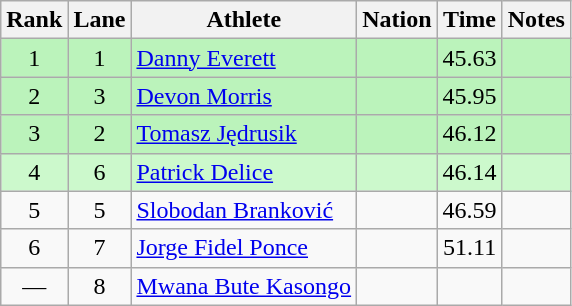<table class="wikitable sortable" style="text-align:center">
<tr>
<th>Rank</th>
<th>Lane</th>
<th>Athlete</th>
<th>Nation</th>
<th>Time</th>
<th>Notes</th>
</tr>
<tr style="background:#bbf3bb;">
<td>1</td>
<td>1</td>
<td align=left><a href='#'>Danny Everett</a></td>
<td align=left></td>
<td>45.63</td>
<td></td>
</tr>
<tr style="background:#bbf3bb;">
<td>2</td>
<td>3</td>
<td align=left><a href='#'>Devon Morris</a></td>
<td align=left></td>
<td>45.95</td>
<td></td>
</tr>
<tr style="background:#bbf3bb;">
<td>3</td>
<td>2</td>
<td align=left><a href='#'>Tomasz Jędrusik</a></td>
<td align=left></td>
<td>46.12</td>
<td></td>
</tr>
<tr style="background:#ccf9cc;">
<td>4</td>
<td>6</td>
<td align=left><a href='#'>Patrick Delice</a></td>
<td align=left></td>
<td>46.14</td>
<td></td>
</tr>
<tr>
<td>5</td>
<td>5</td>
<td align=left><a href='#'>Slobodan Branković</a></td>
<td align=left></td>
<td>46.59</td>
<td></td>
</tr>
<tr>
<td>6</td>
<td>7</td>
<td align=left><a href='#'>Jorge Fidel Ponce</a></td>
<td align=left></td>
<td>51.11</td>
<td></td>
</tr>
<tr>
<td data-sort-value=7>—</td>
<td>8</td>
<td align=left><a href='#'>Mwana Bute Kasongo</a></td>
<td align=left></td>
<td></td>
<td></td>
</tr>
</table>
